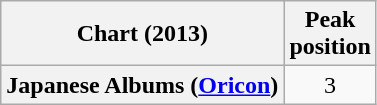<table class="wikitable plainrowheaders">
<tr>
<th>Chart (2013)</th>
<th>Peak<br>position</th>
</tr>
<tr>
<th scope="row">Japanese Albums (<a href='#'>Oricon</a>)</th>
<td style="text-align:center;">3</td>
</tr>
</table>
